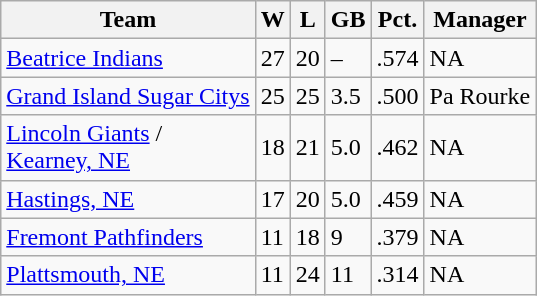<table class="wikitable">
<tr>
<th>Team</th>
<th>W</th>
<th>L</th>
<th>GB</th>
<th>Pct.</th>
<th>Manager</th>
</tr>
<tr>
<td><a href='#'>Beatrice Indians</a></td>
<td>27</td>
<td>20</td>
<td>–</td>
<td>.574</td>
<td>NA</td>
</tr>
<tr>
<td><a href='#'>Grand Island Sugar Citys</a></td>
<td>25</td>
<td>25</td>
<td>3.5</td>
<td>.500</td>
<td>Pa Rourke</td>
</tr>
<tr>
<td><a href='#'>Lincoln Giants</a> /<br><a href='#'>Kearney, NE</a></td>
<td>18</td>
<td>21</td>
<td>5.0</td>
<td>.462</td>
<td>NA</td>
</tr>
<tr>
<td><a href='#'>Hastings, NE</a></td>
<td>17</td>
<td>20</td>
<td>5.0</td>
<td>.459</td>
<td>NA</td>
</tr>
<tr>
<td><a href='#'>Fremont Pathfinders</a></td>
<td>11</td>
<td>18</td>
<td>9</td>
<td>.379</td>
<td>NA</td>
</tr>
<tr>
<td><a href='#'>Plattsmouth, NE</a></td>
<td>11</td>
<td>24</td>
<td>11</td>
<td>.314</td>
<td>NA</td>
</tr>
</table>
